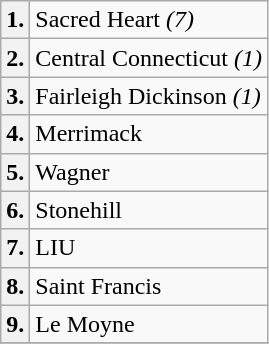<table class="wikitable">
<tr>
<th>1.</th>
<td>Sacred Heart <em>(7)</em></td>
</tr>
<tr>
<th>2.</th>
<td>Central Connecticut <em>(1)</em></td>
</tr>
<tr>
<th>3.</th>
<td>Fairleigh Dickinson <em>(1)</em></td>
</tr>
<tr>
<th>4.</th>
<td>Merrimack</td>
</tr>
<tr>
<th>5.</th>
<td>Wagner</td>
</tr>
<tr>
<th>6.</th>
<td>Stonehill</td>
</tr>
<tr>
<th>7.</th>
<td>LIU</td>
</tr>
<tr>
<th>8.</th>
<td>Saint Francis</td>
</tr>
<tr>
<th>9.</th>
<td>Le Moyne</td>
</tr>
<tr>
</tr>
</table>
